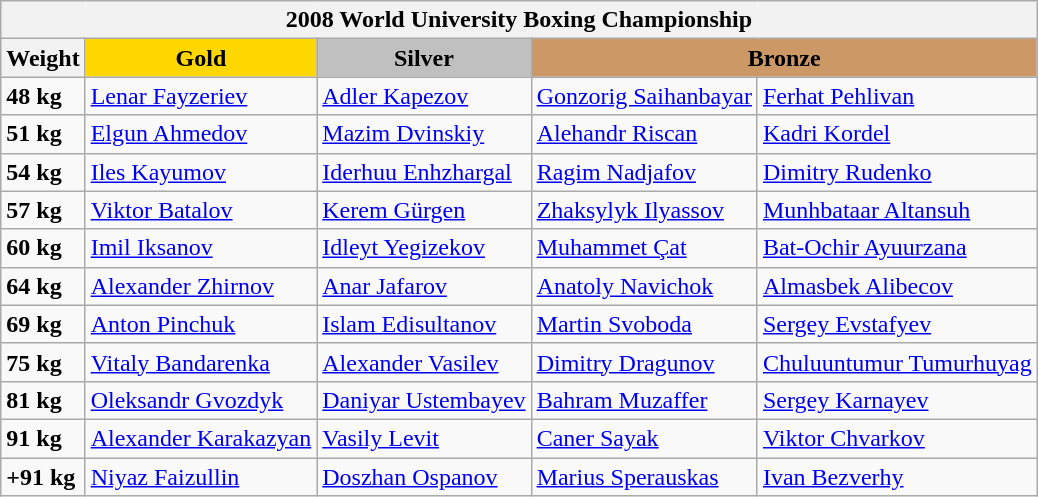<table class="wikitable">
<tr>
<th colspan=5 style="border-right:0px;";><strong>2008 World University Boxing Championship</strong></th>
</tr>
<tr bgcolor="#efefef">
<th><strong>Weight</strong></th>
<td align=center bgcolor="gold"><strong>Gold</strong></td>
<td align=center bgcolor="silver"><strong>Silver</strong></td>
<td colspan=2 align=center bgcolor="CC9966"><strong>Bronze</strong></td>
</tr>
<tr>
<td><strong>48 kg</strong></td>
<td> <a href='#'>Lenar Fayzeriev</a></td>
<td> <a href='#'>Adler Kapezov</a></td>
<td> <a href='#'>Gonzorig Saihanbayar</a></td>
<td> <a href='#'>Ferhat Pehlivan</a></td>
</tr>
<tr>
<td><strong>51 kg</strong></td>
<td> <a href='#'>Elgun Ahmedov</a></td>
<td> <a href='#'>Mazim Dvinskiy</a></td>
<td> <a href='#'>Alehandr Riscan</a></td>
<td> <a href='#'>Kadri Kordel</a></td>
</tr>
<tr>
<td><strong>54 kg</strong></td>
<td> <a href='#'>Iles Kayumov</a></td>
<td> <a href='#'>Iderhuu Enhzhargal</a></td>
<td> <a href='#'>Ragim Nadjafov</a></td>
<td> <a href='#'>Dimitry Rudenko</a></td>
</tr>
<tr>
<td><strong>57 kg</strong></td>
<td> <a href='#'>Viktor Batalov</a></td>
<td> <a href='#'>Kerem Gürgen</a></td>
<td> <a href='#'>Zhaksylyk Ilyassov</a></td>
<td> <a href='#'>Munhbataar Altansuh</a></td>
</tr>
<tr>
<td><strong>60 kg</strong></td>
<td> <a href='#'>Imil Iksanov</a></td>
<td> <a href='#'>Idleyt Yegizekov</a></td>
<td> <a href='#'>Muhammet Çat</a></td>
<td> <a href='#'>Bat-Ochir Ayuurzana</a></td>
</tr>
<tr>
<td><strong>64 kg</strong></td>
<td> <a href='#'>Alexander Zhirnov</a></td>
<td> <a href='#'>Anar Jafarov</a></td>
<td> <a href='#'>Anatoly Navichok</a></td>
<td> <a href='#'>Almasbek Alibecov</a></td>
</tr>
<tr>
<td><strong>69 kg</strong></td>
<td> <a href='#'>Anton Pinchuk</a></td>
<td> <a href='#'>Islam Edisultanov</a></td>
<td> <a href='#'>Martin Svoboda</a></td>
<td> <a href='#'>Sergey Evstafyev</a></td>
</tr>
<tr>
<td><strong>75 kg</strong></td>
<td> <a href='#'>Vitaly Bandarenka</a></td>
<td> <a href='#'>Alexander Vasilev</a></td>
<td> <a href='#'>Dimitry Dragunov</a></td>
<td> <a href='#'>Chuluuntumur Tumurhuyag</a></td>
</tr>
<tr>
<td><strong>81 kg</strong></td>
<td> <a href='#'>Oleksandr Gvozdyk</a></td>
<td> <a href='#'>Daniyar Ustembayev</a></td>
<td> <a href='#'>Bahram Muzaffer</a></td>
<td> <a href='#'>Sergey Karnayev</a></td>
</tr>
<tr>
<td><strong>91 kg</strong></td>
<td> <a href='#'>Alexander Karakazyan</a></td>
<td>  <a href='#'>Vasily Levit</a></td>
<td> <a href='#'>Caner Sayak</a></td>
<td> <a href='#'>Viktor Chvarkov</a></td>
</tr>
<tr>
<td><strong>+91 kg</strong></td>
<td> <a href='#'>Niyaz Faizullin</a></td>
<td> <a href='#'>Doszhan Ospanov</a></td>
<td> <a href='#'>Marius Sperauskas</a></td>
<td> <a href='#'>Ivan Bezverhy</a></td>
</tr>
</table>
